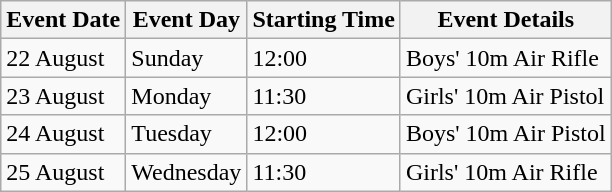<table class="wikitable">
<tr>
<th>Event Date</th>
<th>Event Day</th>
<th>Starting Time</th>
<th>Event Details</th>
</tr>
<tr>
<td>22 August</td>
<td>Sunday</td>
<td>12:00</td>
<td>Boys' 10m Air Rifle</td>
</tr>
<tr>
<td>23 August</td>
<td>Monday</td>
<td>11:30</td>
<td>Girls' 10m Air Pistol</td>
</tr>
<tr>
<td>24 August</td>
<td>Tuesday</td>
<td>12:00</td>
<td>Boys' 10m Air Pistol</td>
</tr>
<tr>
<td>25 August</td>
<td>Wednesday</td>
<td>11:30</td>
<td>Girls' 10m Air Rifle</td>
</tr>
</table>
